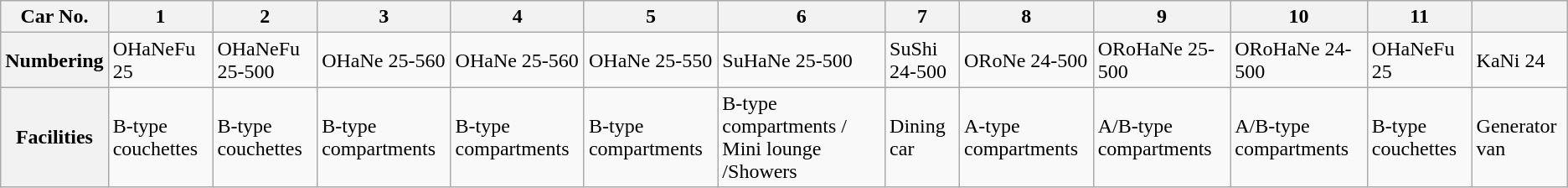<table class="wikitable">
<tr>
<th>Car No.</th>
<th>1</th>
<th>2</th>
<th>3</th>
<th>4</th>
<th>5</th>
<th>6</th>
<th>7</th>
<th>8</th>
<th>9</th>
<th>10</th>
<th>11</th>
<th></th>
</tr>
<tr>
<th>Numbering</th>
<td>OHaNeFu 25</td>
<td>OHaNeFu 25-500</td>
<td>OHaNe 25-560</td>
<td>OHaNe 25-560</td>
<td>OHaNe 25-550</td>
<td>SuHaNe 25-500</td>
<td>SuShi 24-500</td>
<td>ORoNe 24-500</td>
<td>ORoHaNe 25-500</td>
<td>ORoHaNe 24-500</td>
<td>OHaNeFu 25</td>
<td>KaNi 24</td>
</tr>
<tr>
<th>Facilities</th>
<td>B-type couchettes</td>
<td>B-type couchettes</td>
<td>B-type compartments</td>
<td>B-type compartments</td>
<td>B-type compartments</td>
<td>B-type compartments / Mini lounge /Showers</td>
<td>Dining car</td>
<td>A-type compartments</td>
<td>A/B-type compartments</td>
<td>A/B-type compartments</td>
<td>B-type couchettes</td>
<td>Generator van</td>
</tr>
</table>
